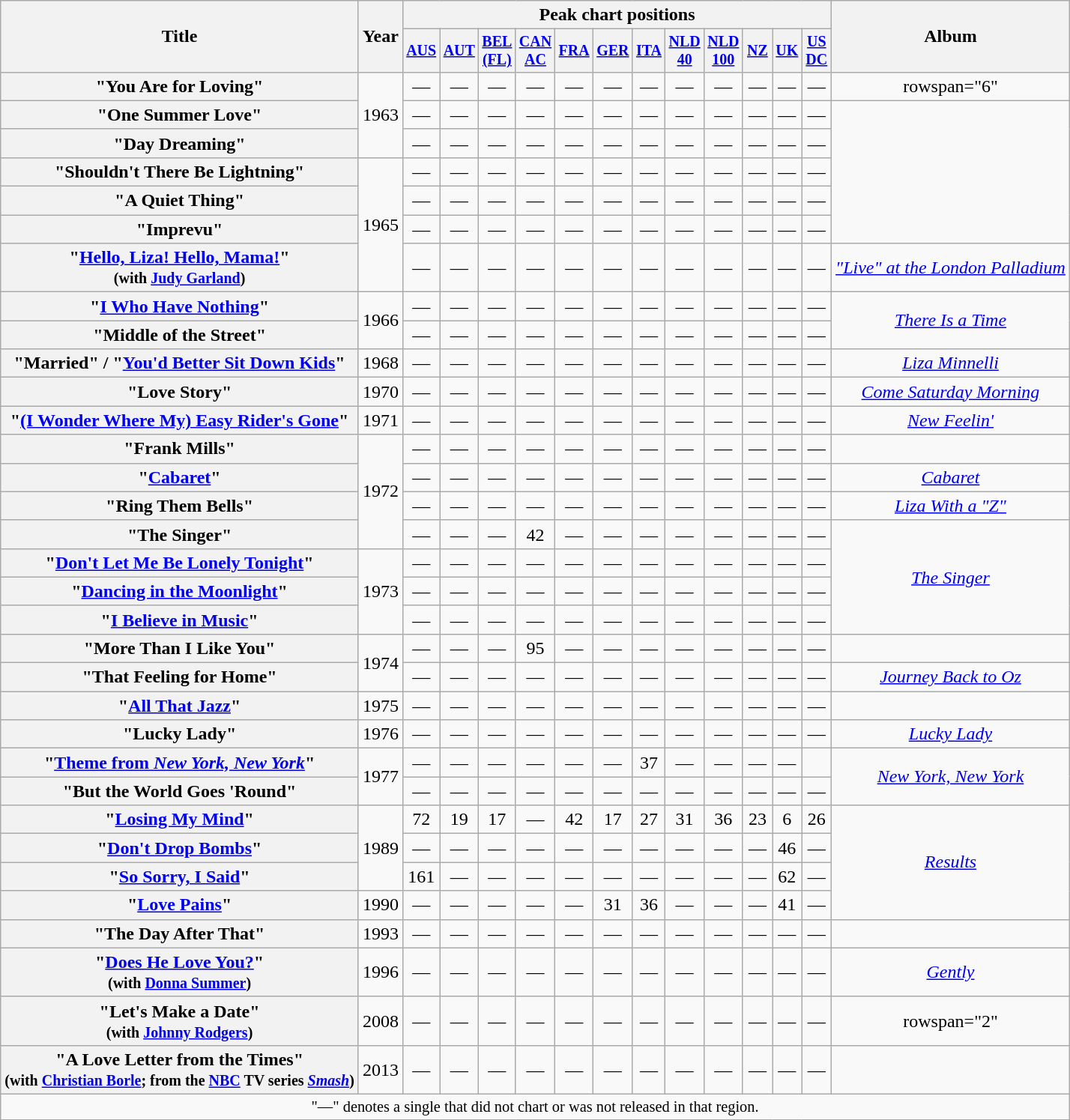<table class="wikitable plainrowheaders" style="text-align:center;">
<tr>
<th scope="col" rowspan="2">Title</th>
<th scope="col" rowspan="2">Year</th>
<th scope="col" colspan="12">Peak chart positions</th>
<th scope="col" rowspan="2">Album</th>
</tr>
<tr style="font-size:smaller;">
<th scope="col" style="width:20px;"><a href='#'>AUS</a><br></th>
<th scope="col" style="width:20px;"><a href='#'>AUT</a><br></th>
<th scope="col" style="width:20px;"><a href='#'>BEL<br>(FL)</a><br></th>
<th scope="col" style="width:20px;"><a href='#'>CAN<br>AC</a><br></th>
<th scope="col" style="width:20px;"><a href='#'>FRA</a><br></th>
<th scope="col" style="width:20px;"><a href='#'>GER</a><br></th>
<th scope="col" style="width:20px;"><a href='#'>ITA</a><br></th>
<th scope="col" style="width:20px;"><a href='#'>NLD<br>40</a><br></th>
<th scope="col" style="width:20px;"><a href='#'>NLD<br>100</a><br></th>
<th scope="col" style="width:20px;"><a href='#'>NZ</a><br></th>
<th scope="col" style="width:20px;"><a href='#'>UK</a><br></th>
<th scope="col" style="width:20px;"><a href='#'>US<br>DC</a><br></th>
</tr>
<tr>
<th scope = "row">"You Are for Loving"</th>
<td rowspan="3">1963</td>
<td>—</td>
<td>—</td>
<td>—</td>
<td>—</td>
<td>—</td>
<td>—</td>
<td>—</td>
<td>—</td>
<td>—</td>
<td>—</td>
<td>—</td>
<td>—</td>
<td>rowspan="6" </td>
</tr>
<tr>
<th scope = "row">"One Summer Love"</th>
<td>—</td>
<td>—</td>
<td>—</td>
<td>—</td>
<td>—</td>
<td>—</td>
<td>—</td>
<td>—</td>
<td>—</td>
<td>—</td>
<td>—</td>
<td>—</td>
</tr>
<tr>
<th scope = "row">"Day Dreaming"</th>
<td>—</td>
<td>—</td>
<td>—</td>
<td>—</td>
<td>—</td>
<td>—</td>
<td>—</td>
<td>—</td>
<td>—</td>
<td>—</td>
<td>—</td>
<td>—</td>
</tr>
<tr>
<th scope = "row">"Shouldn't There Be Lightning"</th>
<td rowspan="4">1965</td>
<td>—</td>
<td>—</td>
<td>—</td>
<td>—</td>
<td>—</td>
<td>—</td>
<td>—</td>
<td>—</td>
<td>—</td>
<td>—</td>
<td>—</td>
<td>—</td>
</tr>
<tr>
<th scope = "row">"A Quiet Thing"</th>
<td>—</td>
<td>—</td>
<td>—</td>
<td>—</td>
<td>—</td>
<td>—</td>
<td>—</td>
<td>—</td>
<td>—</td>
<td>—</td>
<td>—</td>
<td>—</td>
</tr>
<tr>
<th scope = "row">"Imprevu"</th>
<td>—</td>
<td>—</td>
<td>—</td>
<td>—</td>
<td>—</td>
<td>—</td>
<td>—</td>
<td>—</td>
<td>—</td>
<td>—</td>
<td>—</td>
<td>—</td>
</tr>
<tr>
<th scope = "row">"<a href='#'>Hello, Liza! Hello, Mama!</a>"<br><small>(with <a href='#'>Judy Garland</a>)</small></th>
<td>—</td>
<td>—</td>
<td>—</td>
<td>—</td>
<td>—</td>
<td>—</td>
<td>—</td>
<td>—</td>
<td>—</td>
<td>—</td>
<td>—</td>
<td>—</td>
<td><em><a href='#'>"Live" at the London Palladium</a></em></td>
</tr>
<tr>
<th scope = "row">"<a href='#'>I Who Have Nothing</a>"</th>
<td rowspan="2">1966</td>
<td>—</td>
<td>—</td>
<td>—</td>
<td>—</td>
<td>—</td>
<td>—</td>
<td>—</td>
<td>—</td>
<td>—</td>
<td>—</td>
<td>—</td>
<td>—</td>
<td rowspan="2"><em><a href='#'>There Is a Time</a></em></td>
</tr>
<tr>
<th scope = "row">"Middle of the Street"</th>
<td>—</td>
<td>—</td>
<td>—</td>
<td>—</td>
<td>—</td>
<td>—</td>
<td>—</td>
<td>—</td>
<td>—</td>
<td>—</td>
<td>—</td>
<td>—</td>
</tr>
<tr>
<th scope = "row">"Married" / "<a href='#'>You'd Better Sit Down Kids</a>"</th>
<td>1968</td>
<td>—</td>
<td>—</td>
<td>—</td>
<td>—</td>
<td>—</td>
<td>—</td>
<td>—</td>
<td>—</td>
<td>—</td>
<td>—</td>
<td>—</td>
<td>—</td>
<td><em><a href='#'>Liza Minnelli</a></em></td>
</tr>
<tr>
<th scope = "row">"Love Story"</th>
<td>1970</td>
<td>—</td>
<td>—</td>
<td>—</td>
<td>—</td>
<td>—</td>
<td>—</td>
<td>—</td>
<td>—</td>
<td>—</td>
<td>—</td>
<td>—</td>
<td>—</td>
<td><em><a href='#'>Come Saturday Morning</a></em></td>
</tr>
<tr>
<th scope = "row">"<a href='#'>(I Wonder Where My) Easy Rider's Gone</a>"</th>
<td>1971</td>
<td>—</td>
<td>—</td>
<td>—</td>
<td>—</td>
<td>—</td>
<td>—</td>
<td>—</td>
<td>—</td>
<td>—</td>
<td>—</td>
<td>—</td>
<td>—</td>
<td><em><a href='#'>New Feelin'</a></em></td>
</tr>
<tr>
<th scope = "row">"Frank Mills"</th>
<td rowspan="4">1972</td>
<td>—</td>
<td>—</td>
<td>—</td>
<td>—</td>
<td>—</td>
<td>—</td>
<td>—</td>
<td>—</td>
<td>—</td>
<td>—</td>
<td>—</td>
<td>—</td>
<td></td>
</tr>
<tr>
<th scope = "row">"<a href='#'>Cabaret</a>"</th>
<td>—</td>
<td>—</td>
<td>—</td>
<td>—</td>
<td>—</td>
<td>—</td>
<td>—</td>
<td>—</td>
<td>—</td>
<td>—</td>
<td>—</td>
<td>—</td>
<td><em><a href='#'>Cabaret</a></em></td>
</tr>
<tr>
<th scope = "row">"Ring Them Bells"</th>
<td>—</td>
<td>—</td>
<td>—</td>
<td>—</td>
<td>—</td>
<td>—</td>
<td>—</td>
<td>—</td>
<td>—</td>
<td>—</td>
<td>—</td>
<td>—</td>
<td><em><a href='#'>Liza With a "Z"</a></em></td>
</tr>
<tr>
<th scope = "row">"The Singer"</th>
<td>—</td>
<td>—</td>
<td>—</td>
<td>42</td>
<td>—</td>
<td>—</td>
<td>—</td>
<td>—</td>
<td>—</td>
<td>—</td>
<td>—</td>
<td>—</td>
<td rowspan="4"><em><a href='#'>The Singer</a></em></td>
</tr>
<tr>
<th scope = "row">"<a href='#'>Don't Let Me Be Lonely Tonight</a>"</th>
<td rowspan="3">1973</td>
<td>—</td>
<td>—</td>
<td>—</td>
<td>—</td>
<td>—</td>
<td>—</td>
<td>—</td>
<td>—</td>
<td>—</td>
<td>—</td>
<td>—</td>
<td>—</td>
</tr>
<tr>
<th scope = "row">"<a href='#'>Dancing in the Moonlight</a>"</th>
<td>—</td>
<td>—</td>
<td>—</td>
<td>—</td>
<td>—</td>
<td>—</td>
<td>—</td>
<td>—</td>
<td>—</td>
<td>—</td>
<td>—</td>
<td>—</td>
</tr>
<tr>
<th scope = "row">"<a href='#'>I Believe in Music</a>"</th>
<td>—</td>
<td>—</td>
<td>—</td>
<td>—</td>
<td>—</td>
<td>—</td>
<td>—</td>
<td>—</td>
<td>—</td>
<td>—</td>
<td>—</td>
<td>—</td>
</tr>
<tr>
<th scope = "row">"More Than I Like You"</th>
<td rowspan="2">1974</td>
<td>—</td>
<td>—</td>
<td>—</td>
<td>95</td>
<td>—</td>
<td>—</td>
<td>—</td>
<td>—</td>
<td>—</td>
<td>—</td>
<td>—</td>
<td>—</td>
<td></td>
</tr>
<tr>
<th scope = "row">"That Feeling for Home"</th>
<td>—</td>
<td>—</td>
<td>—</td>
<td>—</td>
<td>—</td>
<td>—</td>
<td>—</td>
<td>—</td>
<td>—</td>
<td>—</td>
<td>—</td>
<td>—</td>
<td><em><a href='#'>Journey Back to Oz</a></em></td>
</tr>
<tr>
<th scope = "row">"<a href='#'>All That Jazz</a>"</th>
<td>1975</td>
<td>—</td>
<td>—</td>
<td>—</td>
<td>—</td>
<td>—</td>
<td>—</td>
<td>—</td>
<td>—</td>
<td>—</td>
<td>—</td>
<td>—</td>
<td>—</td>
<td></td>
</tr>
<tr>
<th scope = "row">"Lucky Lady"</th>
<td>1976</td>
<td>—</td>
<td>—</td>
<td>—</td>
<td>—</td>
<td>—</td>
<td>—</td>
<td>—</td>
<td>—</td>
<td>—</td>
<td>—</td>
<td>—</td>
<td>—</td>
<td><em><a href='#'>Lucky Lady</a></em></td>
</tr>
<tr>
<th scope = "row">"<a href='#'>Theme from <em>New York, New York</em></a>"</th>
<td rowspan="2">1977</td>
<td>—</td>
<td>—</td>
<td>—</td>
<td>—</td>
<td>—</td>
<td>—</td>
<td>37</td>
<td>—</td>
<td>—</td>
<td>—</td>
<td>—</td>
<td></td>
<td rowspan="2"><em><a href='#'>New York, New York</a></em></td>
</tr>
<tr>
<th scope = "row">"But the World Goes 'Round"</th>
<td>—</td>
<td>—</td>
<td>—</td>
<td>—</td>
<td>—</td>
<td>—</td>
<td>—</td>
<td>—</td>
<td>—</td>
<td>—</td>
<td>—</td>
<td>—</td>
</tr>
<tr>
<th scope = "row">"<a href='#'>Losing My Mind</a>"</th>
<td rowspan="3">1989</td>
<td>72</td>
<td>19</td>
<td>17</td>
<td>—</td>
<td>42</td>
<td>17</td>
<td>27</td>
<td>31</td>
<td>36</td>
<td>23</td>
<td>6</td>
<td>26</td>
<td rowspan="4"><em><a href='#'>Results</a></em></td>
</tr>
<tr>
<th scope = "row">"<a href='#'>Don't Drop Bombs</a>"</th>
<td>—</td>
<td>—</td>
<td>—</td>
<td>—</td>
<td>—</td>
<td>—</td>
<td>—</td>
<td>—</td>
<td>—</td>
<td>—</td>
<td>46</td>
<td>—</td>
</tr>
<tr>
<th scope = "row">"<a href='#'>So Sorry, I Said</a>"</th>
<td>161</td>
<td>—</td>
<td>—</td>
<td>—</td>
<td>—</td>
<td>—</td>
<td>—</td>
<td>—</td>
<td>—</td>
<td>—</td>
<td>62</td>
<td>—</td>
</tr>
<tr>
<th scope = "row">"<a href='#'>Love Pains</a>"</th>
<td>1990</td>
<td>—</td>
<td>—</td>
<td>—</td>
<td>—</td>
<td>—</td>
<td>31</td>
<td>36</td>
<td>—</td>
<td>—</td>
<td>—</td>
<td>41</td>
<td>—</td>
</tr>
<tr>
<th scope = "row">"The Day After That"</th>
<td>1993</td>
<td>—</td>
<td>—</td>
<td>—</td>
<td>—</td>
<td>—</td>
<td>—</td>
<td>—</td>
<td>—</td>
<td>—</td>
<td>—</td>
<td>—</td>
<td>—</td>
<td></td>
</tr>
<tr>
<th scope = "row">"<a href='#'>Does He Love You?</a>"<br><small>(with <a href='#'>Donna Summer</a>)</small></th>
<td>1996</td>
<td>—</td>
<td>—</td>
<td>—</td>
<td>—</td>
<td>—</td>
<td>—</td>
<td>—</td>
<td>—</td>
<td>—</td>
<td>—</td>
<td>—</td>
<td>—</td>
<td><em><a href='#'>Gently</a></em></td>
</tr>
<tr>
<th scope = "row">"Let's Make a Date"<br><small>(with <a href='#'>Johnny Rodgers</a>)</small></th>
<td>2008</td>
<td>—</td>
<td>—</td>
<td>—</td>
<td>—</td>
<td>—</td>
<td>—</td>
<td>—</td>
<td>—</td>
<td>—</td>
<td>—</td>
<td>—</td>
<td>—</td>
<td>rowspan="2" </td>
</tr>
<tr>
<th scope = "row">"A Love Letter from the Times"<br><small>(with <a href='#'>Christian Borle</a>; from the <a href='#'>NBC</a> TV series <em><a href='#'>Smash</a></em>)</small></th>
<td>2013</td>
<td>—</td>
<td>—</td>
<td>—</td>
<td>—</td>
<td>—</td>
<td>—</td>
<td>—</td>
<td>—</td>
<td>—</td>
<td>—</td>
<td>—</td>
<td>—</td>
</tr>
<tr>
<td colspan="17" style="font-size: 85%">"—" denotes a single that did not chart or was not released in that region.</td>
</tr>
</table>
